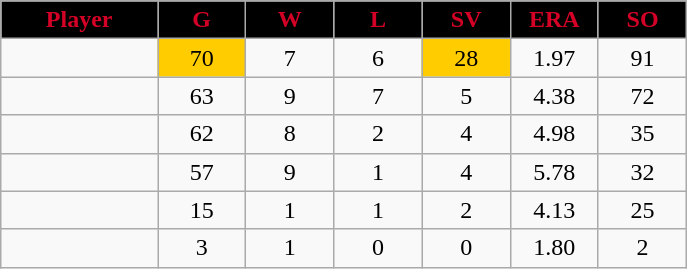<table class="wikitable sortable">
<tr>
<th style="background:black;color:#d40026;" width="16%">Player</th>
<th style="background:black;color:#d40026;" width="9%">G</th>
<th style="background:black;color:#d40026;" width="9%">W</th>
<th style="background:black;color:#d40026;" width="9%">L</th>
<th style="background:black;color:#d40026;" width="9%">SV</th>
<th style="background:black;color:#d40026;" width="9%">ERA</th>
<th style="background:black;color:#d40026;" width="9%">SO</th>
</tr>
<tr align="center">
<td></td>
<td bgcolor="#FFCC00">70</td>
<td>7</td>
<td>6</td>
<td bgcolor="#FFCC00">28</td>
<td>1.97</td>
<td>91</td>
</tr>
<tr align="center">
<td></td>
<td>63</td>
<td>9</td>
<td>7</td>
<td>5</td>
<td>4.38</td>
<td>72</td>
</tr>
<tr align="center">
<td></td>
<td>62</td>
<td>8</td>
<td>2</td>
<td>4</td>
<td>4.98</td>
<td>35</td>
</tr>
<tr align="center">
<td></td>
<td>57</td>
<td>9</td>
<td>1</td>
<td>4</td>
<td>5.78</td>
<td>32</td>
</tr>
<tr align="center">
<td></td>
<td>15</td>
<td>1</td>
<td>1</td>
<td>2</td>
<td>4.13</td>
<td>25</td>
</tr>
<tr align="center">
<td></td>
<td>3</td>
<td>1</td>
<td>0</td>
<td>0</td>
<td>1.80</td>
<td>2</td>
</tr>
</table>
